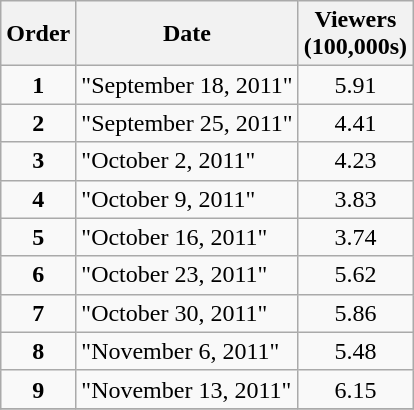<table class="wikitable sortable">
<tr>
<th>Order</th>
<th>Date</th>
<th>Viewers<br>(100,000s)</th>
</tr>
<tr>
<td style="text-align:center"><strong>1</strong></td>
<td>"September 18, 2011"</td>
<td style="text-align:center">5.91</td>
</tr>
<tr>
<td style="text-align:center"><strong>2</strong></td>
<td>"September 25, 2011"</td>
<td style="text-align:center">4.41</td>
</tr>
<tr>
<td style="text-align:center"><strong>3</strong></td>
<td>"October 2, 2011"</td>
<td style="text-align:center">4.23</td>
</tr>
<tr>
<td style="text-align:center"><strong>4</strong></td>
<td>"October 9, 2011"</td>
<td style="text-align:center">3.83</td>
</tr>
<tr>
<td style="text-align:center"><strong>5</strong></td>
<td>"October 16, 2011"</td>
<td style="text-align:center">3.74</td>
</tr>
<tr>
<td style="text-align:center"><strong>6</strong></td>
<td>"October 23, 2011"</td>
<td style="text-align:center">5.62</td>
</tr>
<tr>
<td style="text-align:center"><strong>7</strong></td>
<td>"October 30, 2011"</td>
<td style="text-align:center">5.86</td>
</tr>
<tr>
<td style="text-align:center"><strong>8</strong></td>
<td>"November 6, 2011"</td>
<td style="text-align:center">5.48</td>
</tr>
<tr>
<td style="text-align:center"><strong>9</strong></td>
<td>"November 13, 2011"</td>
<td style="text-align:center">6.15</td>
</tr>
<tr>
</tr>
</table>
